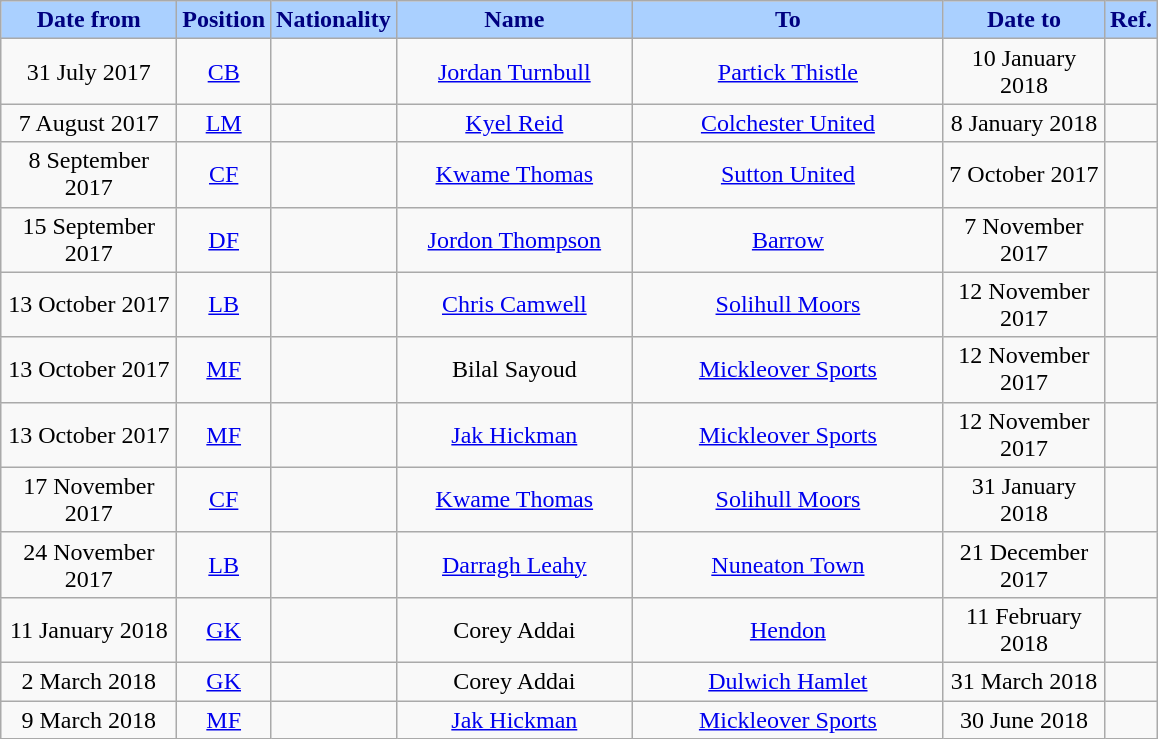<table class="wikitable" style="text-align:center">
<tr>
<th style="background:#AAD0FF;color:#000080;width:110px">Date from</th>
<th style="background:#AAD0FF;color:#000080;width:50px">Position</th>
<th style="background:#AAD0FF;color:#000080;width:50px">Nationality</th>
<th style="background:#AAD0FF;color:#000080;width:150px">Name</th>
<th style="background:#AAD0FF;color:#000080;width:200px">To</th>
<th style="background:#AAD0FF;color:#000080;width:100px">Date to</th>
<th style="background:#AAD0FF;color:#000080;width:25px">Ref.</th>
</tr>
<tr>
<td>31 July 2017</td>
<td><a href='#'>CB</a></td>
<td></td>
<td><a href='#'>Jordan Turnbull</a></td>
<td> <a href='#'>Partick Thistle</a></td>
<td>10 January 2018</td>
<td></td>
</tr>
<tr>
<td>7 August 2017</td>
<td><a href='#'>LM</a></td>
<td></td>
<td><a href='#'>Kyel Reid</a></td>
<td> <a href='#'>Colchester United</a></td>
<td>8 January 2018</td>
<td></td>
</tr>
<tr>
<td>8 September 2017</td>
<td><a href='#'>CF</a></td>
<td></td>
<td><a href='#'>Kwame Thomas</a></td>
<td> <a href='#'>Sutton United</a></td>
<td>7 October 2017</td>
<td></td>
</tr>
<tr>
<td>15 September 2017</td>
<td><a href='#'>DF</a></td>
<td></td>
<td><a href='#'>Jordon Thompson</a></td>
<td> <a href='#'>Barrow</a></td>
<td>7 November 2017</td>
<td></td>
</tr>
<tr>
<td>13 October 2017</td>
<td><a href='#'>LB</a></td>
<td></td>
<td><a href='#'>Chris Camwell</a></td>
<td> <a href='#'>Solihull Moors</a></td>
<td>12 November 2017</td>
<td></td>
</tr>
<tr>
<td>13 October 2017</td>
<td><a href='#'>MF</a></td>
<td></td>
<td>Bilal Sayoud</td>
<td> <a href='#'>Mickleover Sports</a></td>
<td>12 November 2017</td>
<td></td>
</tr>
<tr>
<td>13 October 2017</td>
<td><a href='#'>MF</a></td>
<td></td>
<td><a href='#'>Jak Hickman</a></td>
<td> <a href='#'>Mickleover Sports</a></td>
<td>12 November 2017</td>
<td></td>
</tr>
<tr>
<td>17 November 2017</td>
<td><a href='#'>CF</a></td>
<td></td>
<td><a href='#'>Kwame Thomas</a></td>
<td> <a href='#'>Solihull Moors</a></td>
<td>31 January 2018</td>
<td></td>
</tr>
<tr>
<td>24 November 2017</td>
<td><a href='#'>LB</a></td>
<td></td>
<td><a href='#'>Darragh Leahy</a></td>
<td> <a href='#'>Nuneaton Town</a></td>
<td>21 December 2017</td>
<td></td>
</tr>
<tr>
<td>11 January 2018</td>
<td><a href='#'>GK</a></td>
<td></td>
<td>Corey Addai</td>
<td> <a href='#'>Hendon</a></td>
<td>11 February 2018</td>
<td></td>
</tr>
<tr>
<td>2 March 2018</td>
<td><a href='#'>GK</a></td>
<td></td>
<td>Corey Addai</td>
<td> <a href='#'>Dulwich Hamlet</a></td>
<td>31 March 2018</td>
<td></td>
</tr>
<tr>
<td>9 March 2018</td>
<td><a href='#'>MF</a></td>
<td></td>
<td><a href='#'>Jak Hickman</a></td>
<td> <a href='#'>Mickleover Sports</a></td>
<td>30 June 2018</td>
<td></td>
</tr>
</table>
